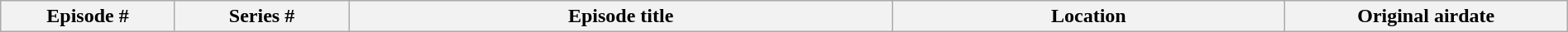<table class="wikitable plainrowheaders" style="width:100%; margin:auto;">
<tr>
<th width="8%">Episode #</th>
<th width="8%">Series #</th>
<th width="25%">Episode title</th>
<th width="18%">Location</th>
<th width="13%">Original airdate<br></th>
</tr>
</table>
